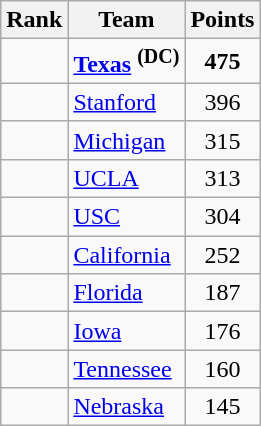<table class="wikitable sortable" style="text-align:center">
<tr>
<th>Rank</th>
<th>Team</th>
<th>Points</th>
</tr>
<tr>
<td></td>
<td align=left><strong><a href='#'>Texas</a></strong> <sup><strong>(DC)</strong></sup></td>
<td><strong>475</strong></td>
</tr>
<tr>
<td></td>
<td align=left><a href='#'>Stanford</a></td>
<td>396</td>
</tr>
<tr>
<td></td>
<td align=left><a href='#'>Michigan</a></td>
<td>315</td>
</tr>
<tr>
<td></td>
<td align=left><a href='#'>UCLA</a></td>
<td>313</td>
</tr>
<tr>
<td></td>
<td align=left><a href='#'>USC</a></td>
<td>304</td>
</tr>
<tr>
<td></td>
<td align=left><a href='#'>California</a></td>
<td>252</td>
</tr>
<tr>
<td></td>
<td align=left><a href='#'>Florida</a></td>
<td>187</td>
</tr>
<tr>
<td></td>
<td align=left><a href='#'>Iowa</a></td>
<td>176</td>
</tr>
<tr>
<td></td>
<td align=left><a href='#'>Tennessee</a></td>
<td>160</td>
</tr>
<tr>
<td></td>
<td align=left><a href='#'>Nebraska</a></td>
<td>145</td>
</tr>
</table>
